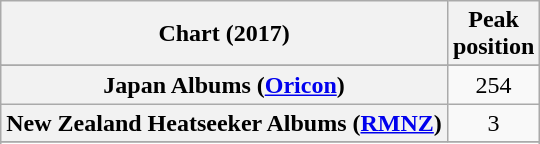<table class="wikitable sortable plainrowheaders" style="text-align:center">
<tr>
<th scope="col">Chart (2017)</th>
<th scope="col">Peak<br>position</th>
</tr>
<tr>
</tr>
<tr>
<th scope="row">Japan Albums (<a href='#'>Oricon</a>)</th>
<td>254</td>
</tr>
<tr>
<th scope="row">New Zealand Heatseeker Albums (<a href='#'>RMNZ</a>)</th>
<td>3</td>
</tr>
<tr>
</tr>
<tr>
</tr>
<tr>
</tr>
<tr>
</tr>
<tr>
</tr>
<tr>
</tr>
<tr>
</tr>
<tr>
</tr>
</table>
